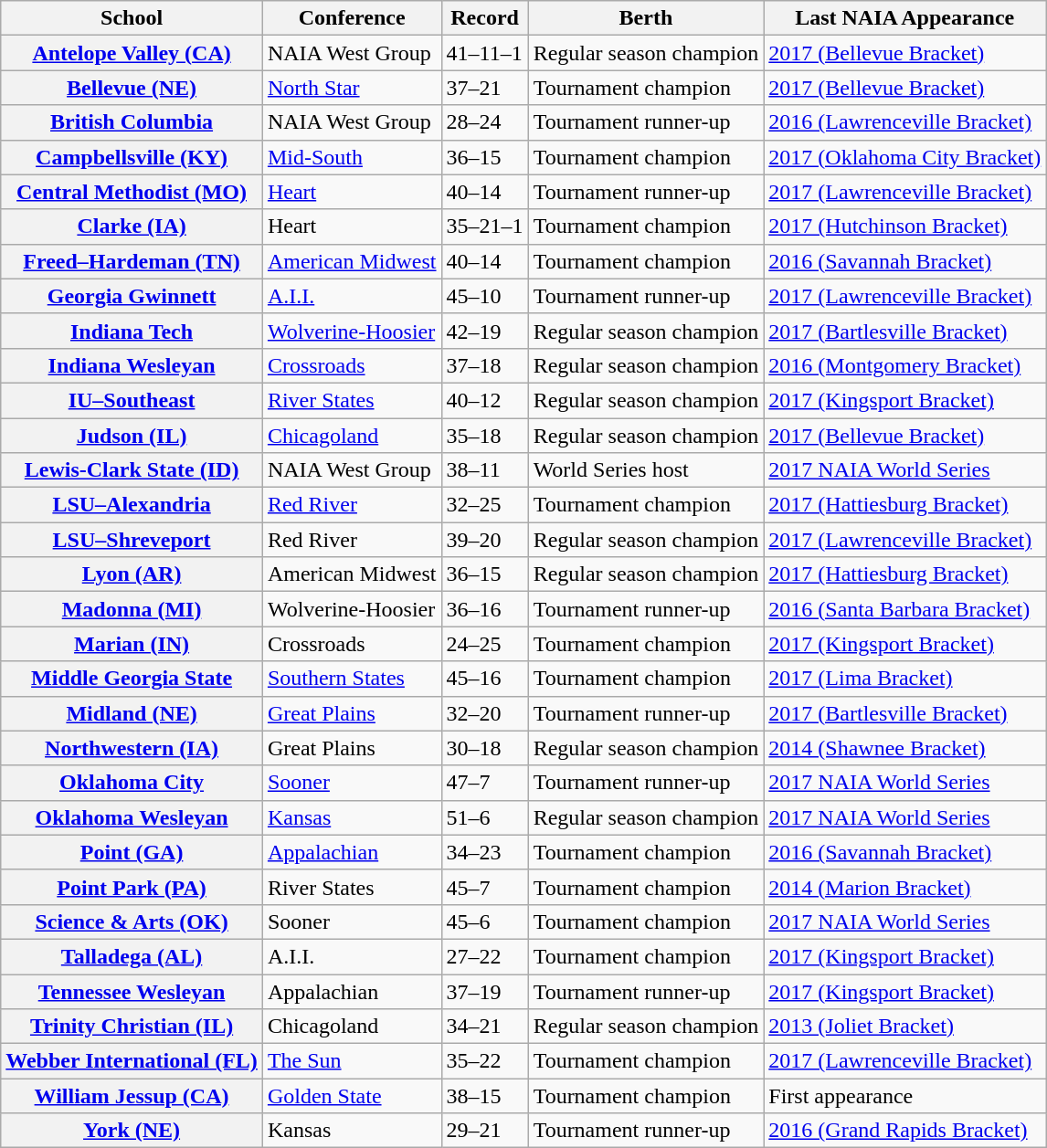<table class = "wikitable sortable plainrowheaders">
<tr>
<th>School</th>
<th>Conference</th>
<th>Record</th>
<th>Berth</th>
<th>Last NAIA Appearance</th>
</tr>
<tr>
<th scope="row"><a href='#'>Antelope Valley (CA)</a></th>
<td>NAIA West Group</td>
<td>41–11–1</td>
<td>Regular season champion</td>
<td><a href='#'>2017 (Bellevue Bracket)</a></td>
</tr>
<tr>
<th scope="row"><a href='#'>Bellevue (NE)</a></th>
<td><a href='#'>North Star</a></td>
<td>37–21</td>
<td>Tournament champion</td>
<td><a href='#'>2017 (Bellevue Bracket)</a></td>
</tr>
<tr>
<th scope="row"><a href='#'>British Columbia</a></th>
<td>NAIA West Group</td>
<td>28–24</td>
<td>Tournament runner-up</td>
<td><a href='#'>2016 (Lawrenceville Bracket)</a></td>
</tr>
<tr>
<th scope="row"><a href='#'>Campbellsville (KY)</a></th>
<td><a href='#'>Mid-South</a></td>
<td>36–15</td>
<td>Tournament champion</td>
<td><a href='#'>2017 (Oklahoma City Bracket)</a></td>
</tr>
<tr>
<th scope="row"><a href='#'>Central Methodist (MO)</a></th>
<td><a href='#'>Heart</a></td>
<td>40–14</td>
<td>Tournament runner-up</td>
<td><a href='#'>2017 (Lawrenceville Bracket)</a></td>
</tr>
<tr>
<th scope="row"><a href='#'>Clarke (IA)</a></th>
<td>Heart</td>
<td>35–21–1</td>
<td>Tournament champion</td>
<td><a href='#'>2017 (Hutchinson Bracket)</a></td>
</tr>
<tr>
<th scope="row"><a href='#'>Freed–Hardeman (TN)</a></th>
<td><a href='#'>American Midwest</a></td>
<td>40–14</td>
<td>Tournament champion</td>
<td><a href='#'>2016 (Savannah Bracket)</a></td>
</tr>
<tr>
<th scope="row"><a href='#'>Georgia Gwinnett</a></th>
<td><a href='#'>A.I.I.</a></td>
<td>45–10</td>
<td>Tournament runner-up</td>
<td><a href='#'>2017 (Lawrenceville Bracket)</a></td>
</tr>
<tr>
<th scope="row"><a href='#'>Indiana Tech</a></th>
<td><a href='#'>Wolverine-Hoosier</a></td>
<td>42–19</td>
<td>Regular season champion</td>
<td><a href='#'>2017 (Bartlesville Bracket)</a></td>
</tr>
<tr>
<th scope="row"><a href='#'>Indiana Wesleyan</a></th>
<td><a href='#'>Crossroads</a></td>
<td>37–18</td>
<td>Regular season champion</td>
<td><a href='#'>2016 (Montgomery Bracket)</a></td>
</tr>
<tr>
<th scope="row"><a href='#'>IU–Southeast</a></th>
<td><a href='#'>River States</a></td>
<td>40–12</td>
<td>Regular season champion</td>
<td><a href='#'>2017 (Kingsport Bracket)</a></td>
</tr>
<tr>
<th scope="row"><a href='#'>Judson (IL)</a></th>
<td><a href='#'>Chicagoland</a></td>
<td>35–18</td>
<td>Regular season champion</td>
<td><a href='#'>2017 (Bellevue Bracket)</a></td>
</tr>
<tr>
<th scope="row"><a href='#'>Lewis-Clark State (ID)</a></th>
<td>NAIA West Group</td>
<td>38–11</td>
<td>World Series host</td>
<td><a href='#'>2017 NAIA World Series</a></td>
</tr>
<tr>
<th scope="row"><a href='#'>LSU–Alexandria</a></th>
<td><a href='#'>Red River</a></td>
<td>32–25</td>
<td>Tournament champion</td>
<td><a href='#'>2017 (Hattiesburg Bracket)</a></td>
</tr>
<tr>
<th scope="row"><a href='#'>LSU–Shreveport</a></th>
<td>Red River</td>
<td>39–20</td>
<td>Regular season champion</td>
<td><a href='#'>2017 (Lawrenceville Bracket)</a></td>
</tr>
<tr>
<th scope="row"><a href='#'>Lyon (AR)</a></th>
<td>American Midwest</td>
<td>36–15</td>
<td>Regular season champion</td>
<td><a href='#'>2017 (Hattiesburg Bracket)</a></td>
</tr>
<tr>
<th scope="row"><a href='#'>Madonna (MI)</a></th>
<td>Wolverine-Hoosier</td>
<td>36–16</td>
<td>Tournament runner-up</td>
<td><a href='#'>2016 (Santa Barbara Bracket)</a></td>
</tr>
<tr>
<th scope="row"><a href='#'>Marian (IN)</a></th>
<td>Crossroads</td>
<td>24–25</td>
<td>Tournament champion</td>
<td><a href='#'>2017 (Kingsport Bracket)</a></td>
</tr>
<tr>
<th scope="row"><a href='#'>Middle Georgia State</a></th>
<td><a href='#'>Southern States</a></td>
<td>45–16</td>
<td>Tournament champion</td>
<td><a href='#'>2017 (Lima Bracket)</a></td>
</tr>
<tr>
<th scope="row"><a href='#'>Midland (NE)</a></th>
<td><a href='#'>Great Plains</a></td>
<td>32–20</td>
<td>Tournament runner-up</td>
<td><a href='#'>2017 (Bartlesville Bracket)</a></td>
</tr>
<tr>
<th scope="row"><a href='#'>Northwestern (IA)</a></th>
<td>Great Plains</td>
<td>30–18</td>
<td>Regular season champion</td>
<td><a href='#'>2014 (Shawnee Bracket)</a></td>
</tr>
<tr>
<th scope="row"><a href='#'>Oklahoma City</a></th>
<td><a href='#'>Sooner</a></td>
<td>47–7</td>
<td>Tournament runner-up</td>
<td><a href='#'>2017 NAIA World Series</a></td>
</tr>
<tr>
<th scope="row"><a href='#'>Oklahoma Wesleyan</a></th>
<td><a href='#'>Kansas</a></td>
<td>51–6</td>
<td>Regular season champion</td>
<td><a href='#'>2017 NAIA World Series</a></td>
</tr>
<tr>
<th scope="row"><a href='#'>Point (GA)</a></th>
<td><a href='#'>Appalachian</a></td>
<td>34–23</td>
<td>Tournament champion</td>
<td><a href='#'>2016 (Savannah Bracket)</a></td>
</tr>
<tr>
<th scope="row"><a href='#'>Point Park (PA)</a></th>
<td>River States</td>
<td>45–7</td>
<td>Tournament champion</td>
<td><a href='#'>2014 (Marion Bracket)</a></td>
</tr>
<tr>
<th scope="row"><a href='#'>Science & Arts (OK)</a></th>
<td>Sooner</td>
<td>45–6</td>
<td>Tournament champion</td>
<td><a href='#'>2017 NAIA World Series</a></td>
</tr>
<tr>
<th scope="row"><a href='#'>Talladega (AL)</a></th>
<td>A.I.I.</td>
<td>27–22</td>
<td>Tournament champion</td>
<td><a href='#'>2017 (Kingsport Bracket)</a></td>
</tr>
<tr>
<th scope="row"><a href='#'>Tennessee Wesleyan</a></th>
<td>Appalachian</td>
<td>37–19</td>
<td>Tournament runner-up</td>
<td><a href='#'>2017 (Kingsport Bracket)</a></td>
</tr>
<tr>
<th scope="row"><a href='#'>Trinity Christian (IL)</a></th>
<td>Chicagoland</td>
<td>34–21</td>
<td>Regular season champion</td>
<td><a href='#'>2013 (Joliet Bracket)</a></td>
</tr>
<tr>
<th scope="row"><a href='#'>Webber International (FL)</a></th>
<td><a href='#'>The Sun</a></td>
<td>35–22</td>
<td>Tournament champion</td>
<td><a href='#'>2017 (Lawrenceville Bracket)</a></td>
</tr>
<tr>
<th scope="row"><a href='#'>William Jessup (CA)</a></th>
<td><a href='#'>Golden State</a></td>
<td>38–15</td>
<td>Tournament champion</td>
<td>First appearance</td>
</tr>
<tr>
<th scope="row"><a href='#'>York (NE)</a></th>
<td>Kansas</td>
<td>29–21</td>
<td>Tournament runner-up</td>
<td><a href='#'>2016 (Grand Rapids Bracket)</a></td>
</tr>
</table>
